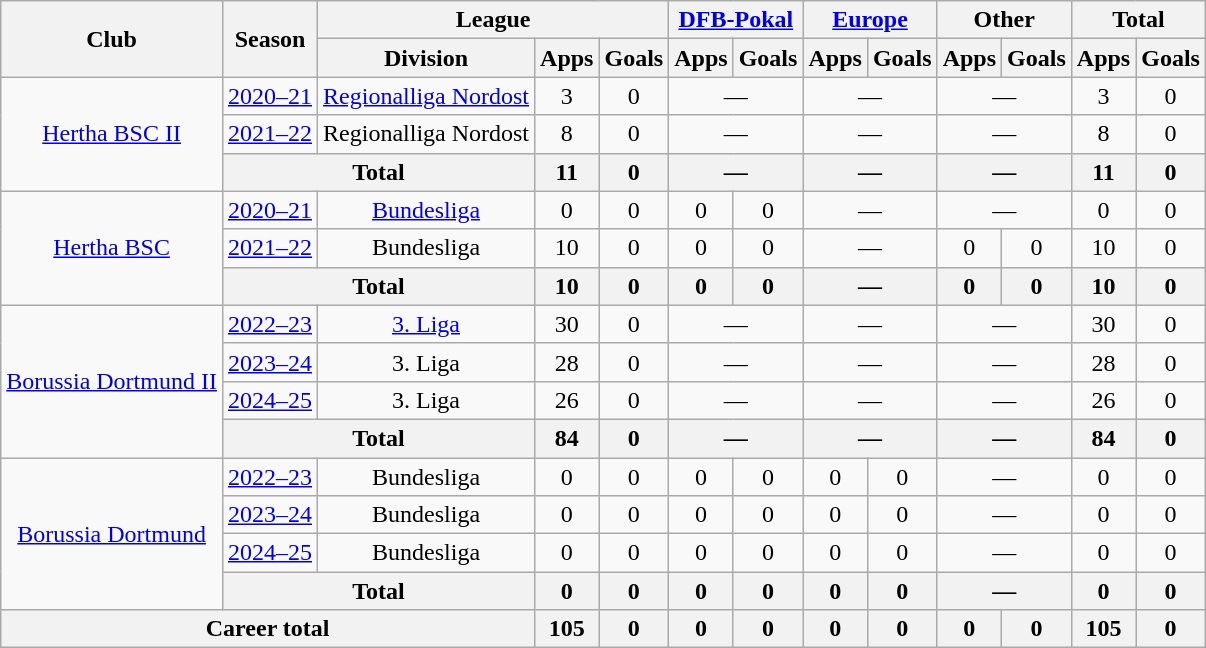<table class="wikitable" style="text-align:center">
<tr>
<th rowspan="2">Club</th>
<th rowspan="2">Season</th>
<th colspan="3">League</th>
<th colspan="2"><a href='#'>DFB-Pokal</a></th>
<th colspan="2"><a href='#'>Europe</a></th>
<th colspan="2">Other</th>
<th colspan="2">Total</th>
</tr>
<tr>
<th>Division</th>
<th>Apps</th>
<th>Goals</th>
<th>Apps</th>
<th>Goals</th>
<th>Apps</th>
<th>Goals</th>
<th>Apps</th>
<th>Goals</th>
<th>Apps</th>
<th>Goals</th>
</tr>
<tr>
<td rowspan="3"><a href='#'>Hertha BSC II</a></td>
<td><a href='#'>2020–21</a></td>
<td><a href='#'>Regionalliga Nordost</a></td>
<td>3</td>
<td>0</td>
<td colspan="2">—</td>
<td colspan="2">—</td>
<td colspan="2">—</td>
<td>3</td>
<td>0</td>
</tr>
<tr>
<td><a href='#'>2021–22</a></td>
<td>Regionalliga Nordost</td>
<td>8</td>
<td>0</td>
<td colspan="2">—</td>
<td colspan="2">—</td>
<td colspan="2">—</td>
<td>8</td>
<td>0</td>
</tr>
<tr>
<th colspan="2">Total</th>
<th>11</th>
<th>0</th>
<th colspan="2">—</th>
<th colspan="2">—</th>
<th colspan="2">—</th>
<th>11</th>
<th>0</th>
</tr>
<tr>
<td rowspan="3"><a href='#'>Hertha BSC</a></td>
<td><a href='#'>2020–21</a></td>
<td><a href='#'>Bundesliga</a></td>
<td>0</td>
<td>0</td>
<td>0</td>
<td>0</td>
<td colspan="2">—</td>
<td colspan="2">—</td>
<td>0</td>
<td>0</td>
</tr>
<tr>
<td><a href='#'>2021–22</a></td>
<td>Bundesliga</td>
<td>10</td>
<td>0</td>
<td>0</td>
<td>0</td>
<td colspan="2">—</td>
<td>0</td>
<td>0</td>
<td>10</td>
<td>0</td>
</tr>
<tr>
<th colspan="2">Total</th>
<th>10</th>
<th>0</th>
<th>0</th>
<th>0</th>
<th colspan="2">—</th>
<th>0</th>
<th>0</th>
<th>10</th>
<th>0</th>
</tr>
<tr>
<td rowspan="4"><a href='#'>Borussia Dortmund II</a></td>
<td><a href='#'>2022–23</a></td>
<td><a href='#'>3. Liga</a></td>
<td>30</td>
<td>0</td>
<td colspan="2">—</td>
<td colspan="2">—</td>
<td colspan="2">—</td>
<td>30</td>
<td>0</td>
</tr>
<tr>
<td><a href='#'>2023–24</a></td>
<td>3. Liga</td>
<td>28</td>
<td>0</td>
<td colspan="2">—</td>
<td colspan="2">—</td>
<td colspan="2">—</td>
<td>28</td>
<td>0</td>
</tr>
<tr>
<td><a href='#'>2024–25</a></td>
<td>3. Liga</td>
<td>26</td>
<td>0</td>
<td colspan="2">—</td>
<td colspan="2">—</td>
<td colspan="2">—</td>
<td>26</td>
<td>0</td>
</tr>
<tr>
<th colspan="2">Total</th>
<th>84</th>
<th>0</th>
<th colspan="2">—</th>
<th colspan="2">—</th>
<th colspan="2">—</th>
<th>84</th>
<th>0</th>
</tr>
<tr>
<td rowspan="4"><a href='#'>Borussia Dortmund</a></td>
<td><a href='#'>2022–23</a></td>
<td>Bundesliga</td>
<td>0</td>
<td>0</td>
<td>0</td>
<td>0</td>
<td>0</td>
<td>0</td>
<td colspan="2">—</td>
<td>0</td>
<td>0</td>
</tr>
<tr>
<td><a href='#'>2023–24</a></td>
<td>Bundesliga</td>
<td>0</td>
<td>0</td>
<td>0</td>
<td>0</td>
<td>0</td>
<td>0</td>
<td colspan="2">—</td>
<td>0</td>
<td>0</td>
</tr>
<tr>
<td><a href='#'>2024–25</a></td>
<td>Bundesliga</td>
<td>0</td>
<td>0</td>
<td>0</td>
<td>0</td>
<td>0</td>
<td>0</td>
<td colspan="2">—</td>
<td>0</td>
<td>0</td>
</tr>
<tr>
<th colspan="2">Total</th>
<th>0</th>
<th>0</th>
<th>0</th>
<th>0</th>
<th>0</th>
<th>0</th>
<th colspan="2">—</th>
<th>0</th>
<th>0</th>
</tr>
<tr>
<th colspan="3">Career total</th>
<th>105</th>
<th>0</th>
<th>0</th>
<th>0</th>
<th>0</th>
<th>0</th>
<th>0</th>
<th>0</th>
<th>105</th>
<th>0</th>
</tr>
</table>
